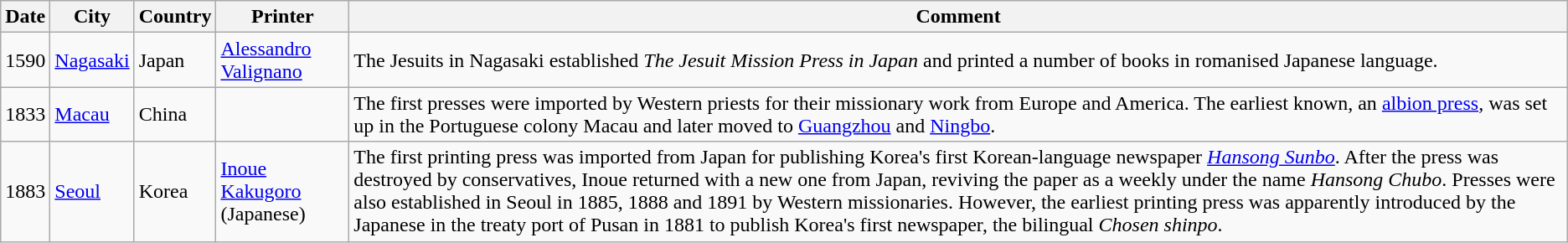<table class="wikitable">
<tr>
<th>Date</th>
<th>City</th>
<th>Country</th>
<th>Printer</th>
<th>Comment</th>
</tr>
<tr>
<td>1590</td>
<td><a href='#'>Nagasaki</a></td>
<td>Japan</td>
<td><a href='#'>Alessandro Valignano</a></td>
<td>The Jesuits in Nagasaki established <em>The Jesuit Mission Press in Japan</em> and printed a number of books in romanised Japanese language.</td>
</tr>
<tr>
<td>1833</td>
<td><a href='#'>Macau</a></td>
<td>China</td>
<td></td>
<td>The first presses were imported by Western priests for their missionary work from Europe and America. The earliest known, an <a href='#'>albion press</a>, was set up in the Portuguese colony Macau and later moved to <a href='#'>Guangzhou</a> and <a href='#'>Ningbo</a>.</td>
</tr>
<tr>
<td>1883</td>
<td><a href='#'>Seoul</a></td>
<td>Korea</td>
<td><a href='#'>Inoue Kakugoro</a> (Japanese)</td>
<td>The first printing press was imported from Japan for publishing Korea's first Korean-language newspaper <em><a href='#'>Hansong Sunbo</a></em>. After the press was destroyed by conservatives, Inoue returned with a new one from Japan, reviving the paper as a weekly under the name <em>Hansong Chubo</em>. Presses were also established in Seoul in 1885, 1888 and 1891 by Western missionaries. However, the earliest printing press was apparently introduced by the Japanese in the treaty port of Pusan in 1881 to publish Korea's first newspaper, the bilingual <em>Chosen shinpo</em>.</td>
</tr>
</table>
